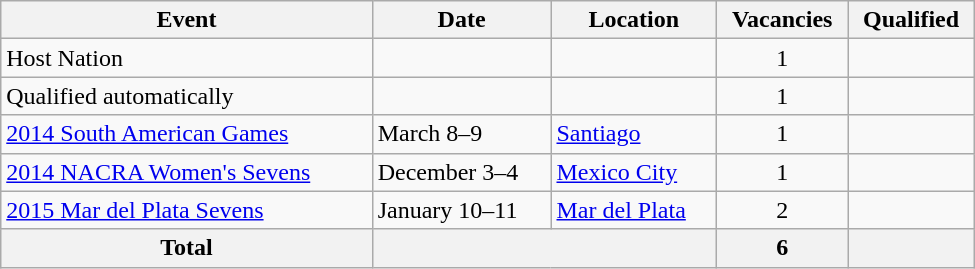<table class="wikitable" width=650>
<tr>
<th>Event</th>
<th>Date</th>
<th>Location</th>
<th>Vacancies</th>
<th>Qualified</th>
</tr>
<tr>
<td>Host Nation</td>
<td></td>
<td></td>
<td align=center>1</td>
<td></td>
</tr>
<tr>
<td>Qualified automatically</td>
<td></td>
<td></td>
<td align=center>1</td>
<td></td>
</tr>
<tr>
<td><a href='#'>2014 South American Games</a></td>
<td>March 8–9</td>
<td> <a href='#'>Santiago</a></td>
<td align=center>1</td>
<td></td>
</tr>
<tr>
<td><a href='#'>2014 NACRA Women's Sevens</a></td>
<td>December 3–4</td>
<td> <a href='#'>Mexico City</a></td>
<td align=center>1</td>
<td></td>
</tr>
<tr>
<td><a href='#'>2015 Mar del Plata Sevens</a></td>
<td>January 10–11</td>
<td> <a href='#'>Mar del Plata</a></td>
<td align=center>2</td>
<td><br></td>
</tr>
<tr>
<th>Total</th>
<th colspan="2"></th>
<th>6</th>
<th></th>
</tr>
</table>
